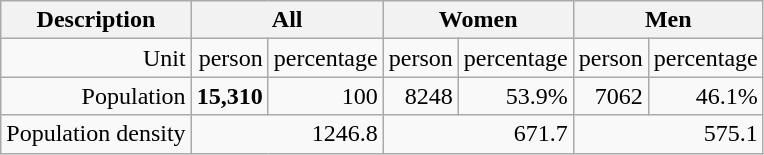<table class="wikitable" style="text-align:right;">
<tr>
<th>Description</th>
<th colspan=2>All</th>
<th colspan=2>Women</th>
<th colspan=2>Men</th>
</tr>
<tr>
<td>Unit</td>
<td>person</td>
<td>percentage</td>
<td>person</td>
<td>percentage</td>
<td>person</td>
<td>percentage</td>
</tr>
<tr ->
<td>Population</td>
<td><strong>15,310</strong></td>
<td>100</td>
<td>8248</td>
<td>53.9%</td>
<td>7062</td>
<td>46.1%</td>
</tr>
<tr ->
<td>Population density</td>
<td colspan=2>1246.8</td>
<td colspan=2>671.7</td>
<td colspan=2>575.1</td>
</tr>
</table>
